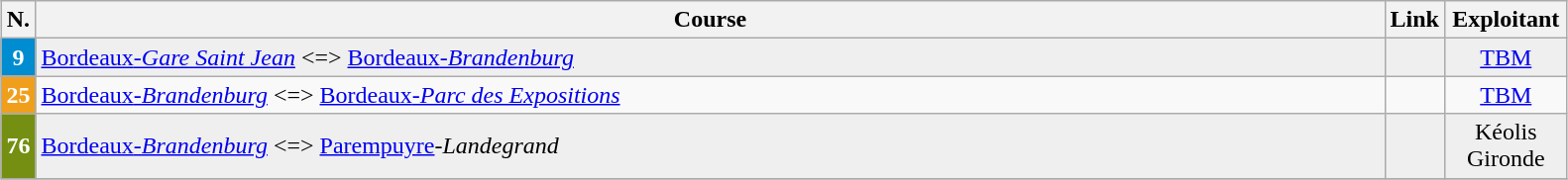<table class="wikitable" style="margin:0.5em auto">
<tr>
<th style="width:5px;">N.</th>
<th style="width:900px;">Course</th>
<th style="width:5px;">Link</th>
<th style="width:75px;">Exploitant</th>
</tr>
<tr style="background:#EFEFEF">
<td style="background:#008CD0; text-align:center; color:white;"><strong>9</strong></td>
<td><a href='#'>Bordeaux<em>-Gare Saint Jean</em></a> <=> <a href='#'>Bordeaux<em>-Brandenburg</em></a></td>
<td></td>
<td style="text-align:center;"><a href='#'>TBM</a></td>
</tr>
<tr>
<td style="background:#f09f1d; text-align:center; color:white;"><strong>25</strong></td>
<td><a href='#'>Bordeaux<em>-Brandenburg</em></a> <=> <a href='#'>Bordeaux<em>-Parc des Expositions</em></a></td>
<td></td>
<td style="text-align:center;"><a href='#'>TBM</a></td>
</tr>
<tr style="background:#EFEFEF">
<td style="background:#748f11; text-align:center; color:white;"><strong>76</strong></td>
<td><a href='#'>Bordeaux<em>-Brandenburg</em></a> <=> <a href='#'>Parempuyre</a><em>-Landegrand</em></td>
<td></td>
<td style="text-align:center;">Kéolis Gironde</td>
</tr>
<tr>
</tr>
</table>
